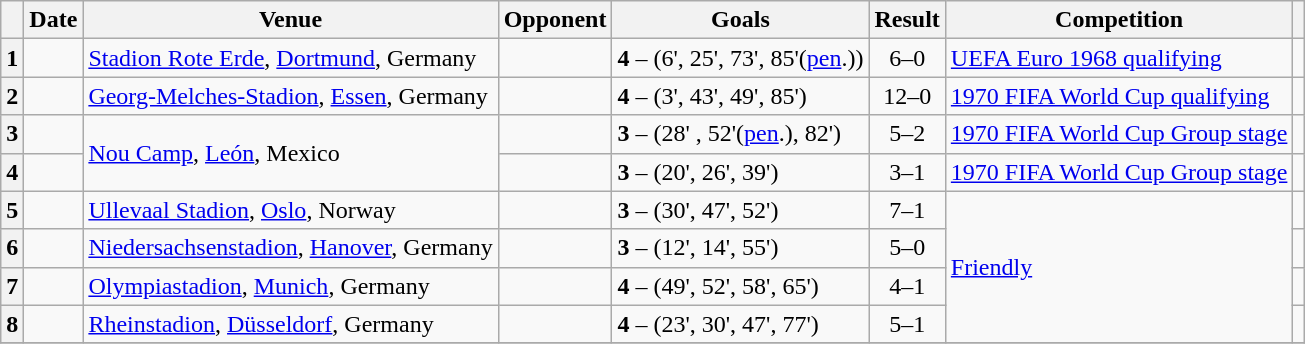<table class="wikitable sortable">
<tr>
<th scope="col"></th>
<th scope="col">Date</th>
<th scope="col">Venue</th>
<th scope="col">Opponent</th>
<th scope="col">Goals</th>
<th scope="col">Result</th>
<th scope="col">Competition</th>
<th scope="col" class="unsortable"></th>
</tr>
<tr>
<th scope="row">1</th>
<td></td>
<td><a href='#'>Stadion Rote Erde</a>, <a href='#'>Dortmund</a>, Germany</td>
<td data-sort-value="Albania"></td>
<td data-sort-value="15"><strong>4</strong> – (6', 25', 73', 85'(<a href='#'>pen</a>.))</td>
<td style="text-align: center" data-sort-value="2">6–0</td>
<td><a href='#'>UEFA Euro 1968 qualifying</a></td>
<td style="text-align: center"></td>
</tr>
<tr>
<th scope="row">2</th>
<td></td>
<td><a href='#'>Georg-Melches-Stadion</a>, <a href='#'>Essen</a>, Germany</td>
<td data-sort-value="Cyprus"></td>
<td data-sort-value="29"><strong>4</strong> – (3', 43', 49', 85')</td>
<td style="text-align: center" data-sort-value="1">12–0</td>
<td><a href='#'>1970 FIFA World Cup qualifying</a></td>
<td style="text-align: center"></td>
</tr>
<tr>
<th scope="row">3</th>
<td></td>
<td rowspan="2"><a href='#'>Nou Camp</a>, <a href='#'>León</a>, Mexico</td>
<td data-sort-value="Bulgaria"></td>
<td data-sort-value="29"><strong>3</strong> – (28' , 52'(<a href='#'>pen</a>.), 82')</td>
<td style="text-align: center" data-sort-value="1">5–2</td>
<td><a href='#'>1970 FIFA World Cup Group stage</a></td>
<td style="text-align: center"></td>
</tr>
<tr>
<th scope="row">4</th>
<td></td>
<td data-sort-value="Peru"></td>
<td data-sort-value="45"><strong>3</strong> – (20', 26', 39')</td>
<td style="text-align: center" data-sort-value="6">3–1</td>
<td><a href='#'>1970 FIFA World Cup Group stage</a></td>
<td style="text-align: center"></td>
</tr>
<tr>
<th scope="row">5</th>
<td></td>
<td><a href='#'>Ullevaal Stadion</a>, <a href='#'>Oslo</a>, Norway</td>
<td data-sort-value="Norway"></td>
<td data-sort-value="62"><strong>3</strong> – (30', 47', 52')</td>
<td style="text-align: center" data-sort-value="4">7–1</td>
<td rowspan="4"><a href='#'>Friendly</a></td>
<td style="text-align: center"></td>
</tr>
<tr>
<th scope="row">6</th>
<td></td>
<td><a href='#'>Niedersachsenstadion</a>, <a href='#'>Hanover</a>, Germany</td>
<td data-sort-value="Mexico"></td>
<td data-sort-value="62"><strong>3</strong> – (12', 14', 55')</td>
<td style="text-align: center" data-sort-value="4">5–0</td>
<td style="text-align: center"></td>
</tr>
<tr>
<th scope="row">7</th>
<td></td>
<td><a href='#'>Olympiastadion</a>, <a href='#'>Munich</a>, Germany</td>
<td data-sort-value="Soviet Union"></td>
<td data-sort-value="62"><strong>4</strong> – (49', 52', 58', 65')</td>
<td style="text-align: center" data-sort-value="4">4–1</td>
<td style="text-align: center"></td>
</tr>
<tr>
<th scope="row">8</th>
<td></td>
<td><a href='#'>Rheinstadion</a>, <a href='#'>Düsseldorf</a>, Germany</td>
<td data-sort-value="Switzerland"></td>
<td data-sort-value="62"><strong>4</strong> – (23', 30', 47', 77')</td>
<td style="text-align: center" data-sort-value="4">5–1</td>
<td style="text-align: center"></td>
</tr>
<tr>
</tr>
</table>
